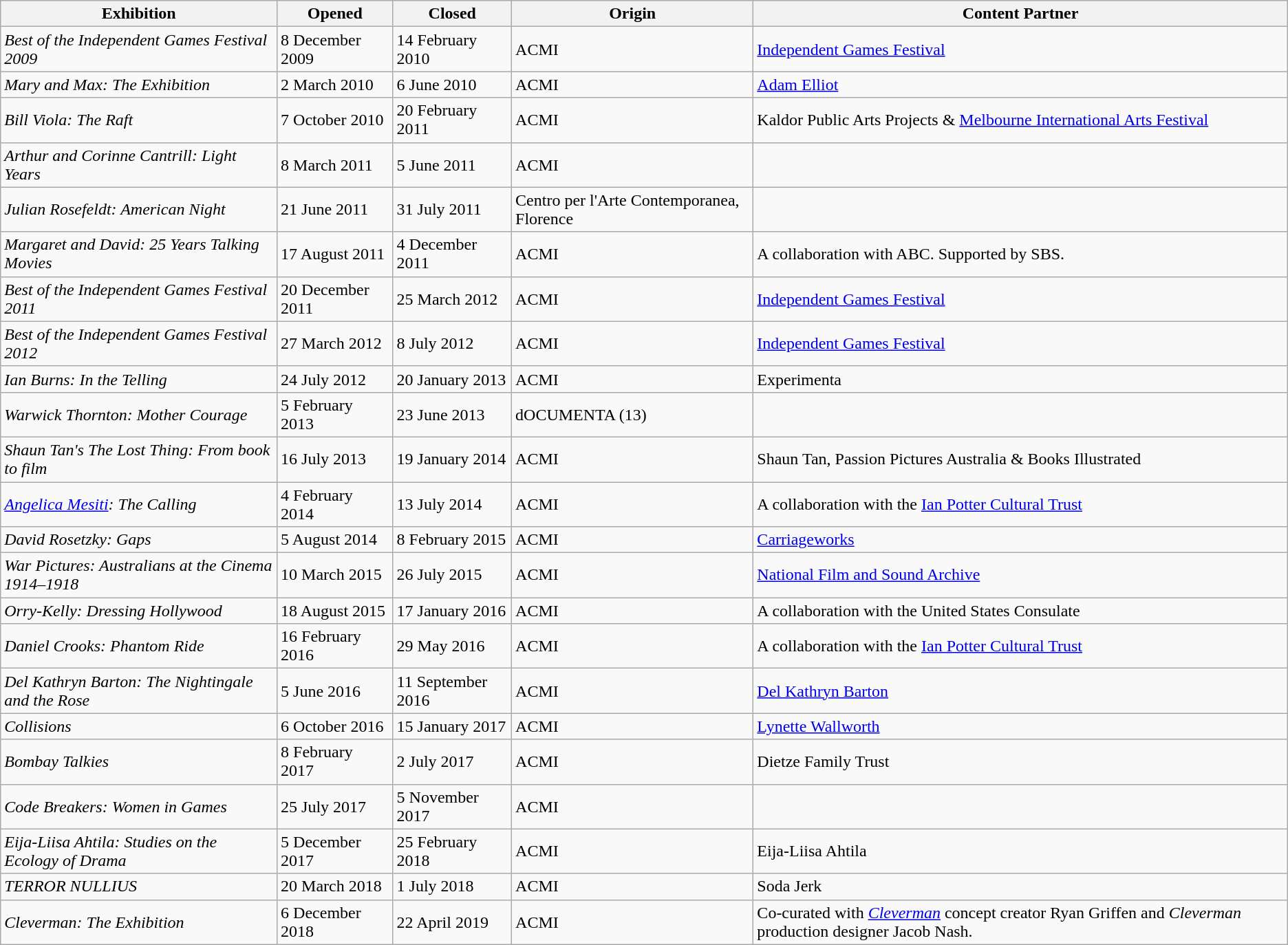<table class="wikitable" border="1">
<tr>
<th>Exhibition</th>
<th>Opened</th>
<th>Closed</th>
<th>Origin</th>
<th>Content Partner</th>
</tr>
<tr>
<td><em>Best of the Independent Games Festival 2009</em></td>
<td>8 December 2009</td>
<td>14 February 2010</td>
<td>ACMI</td>
<td><a href='#'>Independent Games Festival</a></td>
</tr>
<tr>
<td><em>Mary and Max: The Exhibition</em></td>
<td>2 March 2010</td>
<td>6 June 2010</td>
<td>ACMI</td>
<td><a href='#'>Adam Elliot</a></td>
</tr>
<tr>
<td><em>Bill Viola: The Raft</em></td>
<td>7 October 2010</td>
<td>20 February 2011</td>
<td>ACMI</td>
<td>Kaldor Public Arts Projects & <a href='#'>Melbourne International Arts Festival</a></td>
</tr>
<tr>
<td><em>Arthur and Corinne Cantrill: Light Years</em></td>
<td>8 March 2011</td>
<td>5 June 2011</td>
<td>ACMI</td>
<td></td>
</tr>
<tr>
<td><em>Julian Rosefeldt: American Night</em></td>
<td>21 June 2011</td>
<td>31 July 2011</td>
<td>Centro per l'Arte Contemporanea, Florence</td>
<td></td>
</tr>
<tr>
<td><em>Margaret and David: 25 Years Talking Movies</em></td>
<td>17 August 2011</td>
<td>4 December 2011</td>
<td>ACMI</td>
<td>A collaboration with ABC. Supported by SBS.</td>
</tr>
<tr>
<td><em>Best of the Independent Games Festival 2011</em></td>
<td>20 December 2011</td>
<td>25 March 2012</td>
<td>ACMI</td>
<td><a href='#'>Independent Games Festival</a></td>
</tr>
<tr>
<td><em>Best of the Independent Games Festival 2012</em></td>
<td>27 March 2012</td>
<td>8 July 2012</td>
<td>ACMI</td>
<td><a href='#'>Independent Games Festival</a></td>
</tr>
<tr>
<td><em>Ian Burns: In the Telling</em></td>
<td>24 July 2012</td>
<td>20 January 2013</td>
<td>ACMI</td>
<td>Experimenta</td>
</tr>
<tr>
<td><em>Warwick Thornton: Mother Courage</em></td>
<td>5 February 2013</td>
<td>23 June 2013</td>
<td>dOCUMENTA (13)</td>
<td></td>
</tr>
<tr>
<td><em>Shaun Tan's The Lost Thing: From book to film</em></td>
<td>16 July 2013</td>
<td>19 January 2014</td>
<td>ACMI</td>
<td>Shaun Tan, Passion Pictures Australia & Books Illustrated</td>
</tr>
<tr>
<td><em><a href='#'>Angelica Mesiti</a>: The Calling</em></td>
<td>4 February 2014</td>
<td>13 July 2014</td>
<td>ACMI</td>
<td>A collaboration with the <a href='#'>Ian Potter Cultural Trust</a></td>
</tr>
<tr>
<td><em>David Rosetzky: Gaps</em></td>
<td>5 August 2014</td>
<td>8 February 2015</td>
<td>ACMI</td>
<td><a href='#'>Carriageworks</a></td>
</tr>
<tr>
<td><em>War Pictures: Australians at the Cinema 1914–1918</em></td>
<td>10 March 2015</td>
<td>26 July 2015</td>
<td>ACMI</td>
<td><a href='#'>National Film and Sound Archive</a></td>
</tr>
<tr>
<td><em>Orry-Kelly: Dressing Hollywood</em></td>
<td>18 August 2015</td>
<td>17 January 2016</td>
<td>ACMI</td>
<td>A collaboration with the United States Consulate</td>
</tr>
<tr>
<td><em>Daniel Crooks: Phantom Ride</em></td>
<td>16 February 2016</td>
<td>29 May 2016</td>
<td>ACMI</td>
<td>A collaboration with the <a href='#'>Ian Potter Cultural Trust</a></td>
</tr>
<tr>
<td><em>Del Kathryn Barton: The Nightingale and the Rose</em></td>
<td>5 June 2016</td>
<td>11 September 2016</td>
<td>ACMI</td>
<td><a href='#'>Del Kathryn Barton</a></td>
</tr>
<tr>
<td><em>Collisions</em></td>
<td>6 October 2016</td>
<td>15 January 2017</td>
<td>ACMI</td>
<td><a href='#'>Lynette Wallworth</a></td>
</tr>
<tr>
<td><em>Bombay Talkies</em></td>
<td>8 February 2017</td>
<td>2 July 2017</td>
<td>ACMI</td>
<td>Dietze Family Trust</td>
</tr>
<tr>
<td><em>Code Breakers: Women in Games</em></td>
<td>25 July 2017</td>
<td>5 November 2017</td>
<td>ACMI</td>
<td></td>
</tr>
<tr>
<td><em>Eija-Liisa Ahtila: Studies on the Ecology of Drama</em></td>
<td>5 December 2017</td>
<td>25 February 2018</td>
<td>ACMI</td>
<td>Eija-Liisa Ahtila</td>
</tr>
<tr>
<td><em>TERROR NULLIUS</em></td>
<td>20 March 2018</td>
<td>1 July 2018</td>
<td>ACMI</td>
<td>Soda Jerk</td>
</tr>
<tr>
<td><em>Cleverman: The Exhibition</em></td>
<td>6 December 2018</td>
<td>22 April 2019</td>
<td>ACMI</td>
<td>Co-curated with <em><a href='#'>Cleverman</a></em> concept creator Ryan Griffen and <em>Cleverman</em> production designer Jacob Nash.</td>
</tr>
</table>
